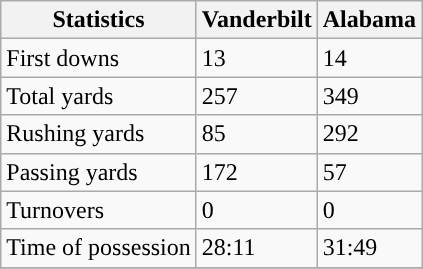<table class="wikitable" style="float: left;">
<tr>
<th>Statistics</th>
<th style=>Vanderbilt</th>
<th>Alabama</th>
</tr>
<tr>
<td>First downs</td>
<td>13</td>
<td>14</td>
</tr>
<tr>
<td>Total yards</td>
<td>257</td>
<td>349</td>
</tr>
<tr>
<td>Rushing yards</td>
<td>85</td>
<td>292</td>
</tr>
<tr>
<td>Passing yards</td>
<td>172</td>
<td>57</td>
</tr>
<tr>
<td>Turnovers</td>
<td>0</td>
<td>0</td>
</tr>
<tr>
<td>Time of possession</td>
<td>28:11</td>
<td>31:49</td>
</tr>
<tr>
</tr>
</table>
